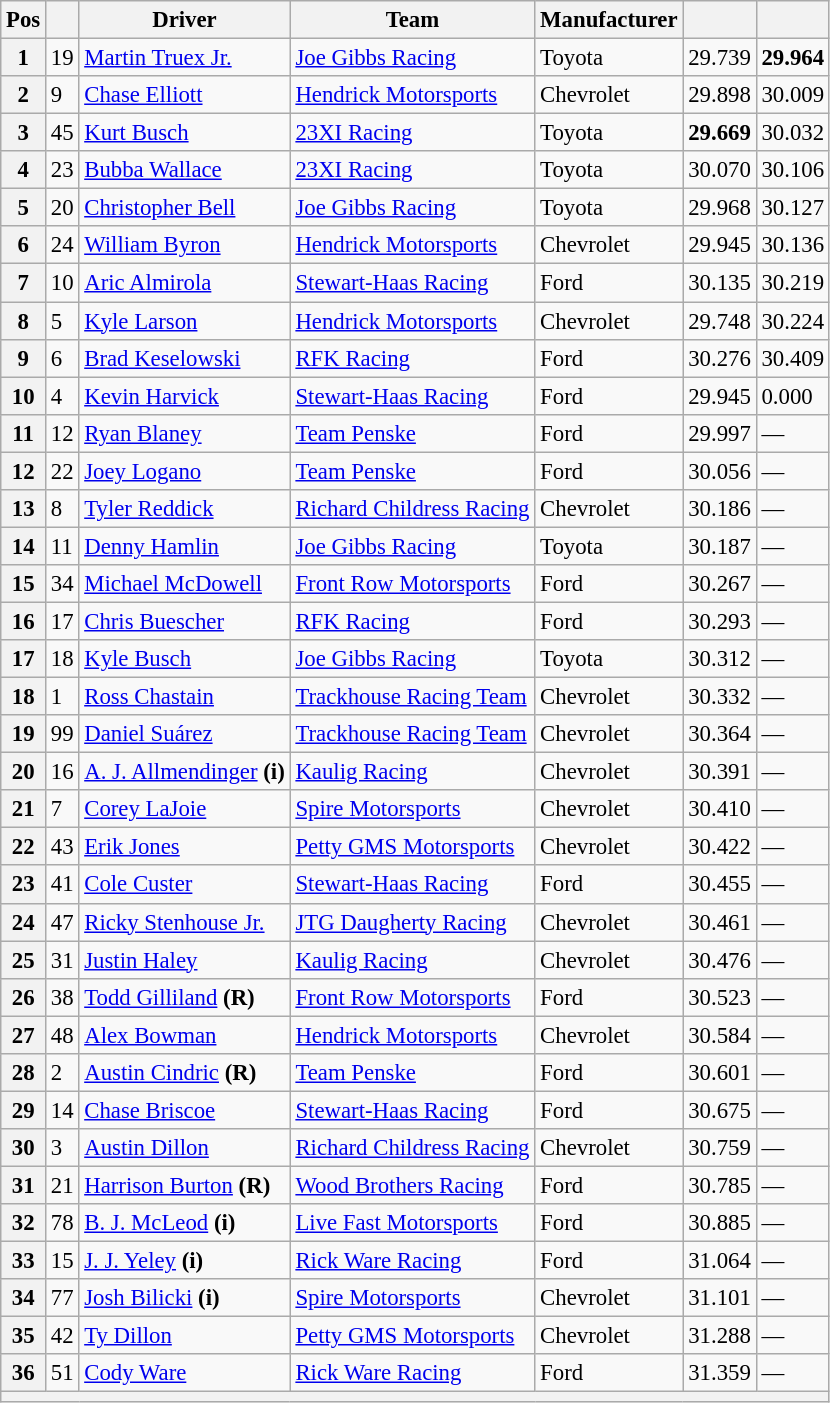<table class="wikitable" style="font-size:95%">
<tr>
<th>Pos</th>
<th></th>
<th>Driver</th>
<th>Team</th>
<th>Manufacturer</th>
<th></th>
<th></th>
</tr>
<tr>
<th>1</th>
<td>19</td>
<td><a href='#'>Martin Truex Jr.</a></td>
<td><a href='#'>Joe Gibbs Racing</a></td>
<td>Toyota</td>
<td>29.739</td>
<td><strong>29.964</strong></td>
</tr>
<tr>
<th>2</th>
<td>9</td>
<td><a href='#'>Chase Elliott</a></td>
<td><a href='#'>Hendrick Motorsports</a></td>
<td>Chevrolet</td>
<td>29.898</td>
<td>30.009</td>
</tr>
<tr>
<th>3</th>
<td>45</td>
<td><a href='#'>Kurt Busch</a></td>
<td><a href='#'>23XI Racing</a></td>
<td>Toyota</td>
<td><strong>29.669</strong></td>
<td>30.032</td>
</tr>
<tr>
<th>4</th>
<td>23</td>
<td><a href='#'>Bubba Wallace</a></td>
<td><a href='#'>23XI Racing</a></td>
<td>Toyota</td>
<td>30.070</td>
<td>30.106</td>
</tr>
<tr>
<th>5</th>
<td>20</td>
<td><a href='#'>Christopher Bell</a></td>
<td><a href='#'>Joe Gibbs Racing</a></td>
<td>Toyota</td>
<td>29.968</td>
<td>30.127</td>
</tr>
<tr>
<th>6</th>
<td>24</td>
<td><a href='#'>William Byron</a></td>
<td><a href='#'>Hendrick Motorsports</a></td>
<td>Chevrolet</td>
<td>29.945</td>
<td>30.136</td>
</tr>
<tr>
<th>7</th>
<td>10</td>
<td><a href='#'>Aric Almirola</a></td>
<td><a href='#'>Stewart-Haas Racing</a></td>
<td>Ford</td>
<td>30.135</td>
<td>30.219</td>
</tr>
<tr>
<th>8</th>
<td>5</td>
<td><a href='#'>Kyle Larson</a></td>
<td><a href='#'>Hendrick Motorsports</a></td>
<td>Chevrolet</td>
<td>29.748</td>
<td>30.224</td>
</tr>
<tr>
<th>9</th>
<td>6</td>
<td><a href='#'>Brad Keselowski</a></td>
<td><a href='#'>RFK Racing</a></td>
<td>Ford</td>
<td>30.276</td>
<td>30.409</td>
</tr>
<tr>
<th>10</th>
<td>4</td>
<td><a href='#'>Kevin Harvick</a></td>
<td><a href='#'>Stewart-Haas Racing</a></td>
<td>Ford</td>
<td>29.945</td>
<td>0.000</td>
</tr>
<tr>
<th>11</th>
<td>12</td>
<td><a href='#'>Ryan Blaney</a></td>
<td><a href='#'>Team Penske</a></td>
<td>Ford</td>
<td>29.997</td>
<td>—</td>
</tr>
<tr>
<th>12</th>
<td>22</td>
<td><a href='#'>Joey Logano</a></td>
<td><a href='#'>Team Penske</a></td>
<td>Ford</td>
<td>30.056</td>
<td>—</td>
</tr>
<tr>
<th>13</th>
<td>8</td>
<td><a href='#'>Tyler Reddick</a></td>
<td><a href='#'>Richard Childress Racing</a></td>
<td>Chevrolet</td>
<td>30.186</td>
<td>—</td>
</tr>
<tr>
<th>14</th>
<td>11</td>
<td><a href='#'>Denny Hamlin</a></td>
<td><a href='#'>Joe Gibbs Racing</a></td>
<td>Toyota</td>
<td>30.187</td>
<td>—</td>
</tr>
<tr>
<th>15</th>
<td>34</td>
<td><a href='#'>Michael McDowell</a></td>
<td><a href='#'>Front Row Motorsports</a></td>
<td>Ford</td>
<td>30.267</td>
<td>—</td>
</tr>
<tr>
<th>16</th>
<td>17</td>
<td><a href='#'>Chris Buescher</a></td>
<td><a href='#'>RFK Racing</a></td>
<td>Ford</td>
<td>30.293</td>
<td>—</td>
</tr>
<tr>
<th>17</th>
<td>18</td>
<td><a href='#'>Kyle Busch</a></td>
<td><a href='#'>Joe Gibbs Racing</a></td>
<td>Toyota</td>
<td>30.312</td>
<td>—</td>
</tr>
<tr>
<th>18</th>
<td>1</td>
<td><a href='#'>Ross Chastain</a></td>
<td><a href='#'>Trackhouse Racing Team</a></td>
<td>Chevrolet</td>
<td>30.332</td>
<td>—</td>
</tr>
<tr>
<th>19</th>
<td>99</td>
<td><a href='#'>Daniel Suárez</a></td>
<td><a href='#'>Trackhouse Racing Team</a></td>
<td>Chevrolet</td>
<td>30.364</td>
<td>—</td>
</tr>
<tr>
<th>20</th>
<td>16</td>
<td><a href='#'>A. J. Allmendinger</a> <strong>(i)</strong></td>
<td><a href='#'>Kaulig Racing</a></td>
<td>Chevrolet</td>
<td>30.391</td>
<td>—</td>
</tr>
<tr>
<th>21</th>
<td>7</td>
<td><a href='#'>Corey LaJoie</a></td>
<td><a href='#'>Spire Motorsports</a></td>
<td>Chevrolet</td>
<td>30.410</td>
<td>—</td>
</tr>
<tr>
<th>22</th>
<td>43</td>
<td><a href='#'>Erik Jones</a></td>
<td><a href='#'>Petty GMS Motorsports</a></td>
<td>Chevrolet</td>
<td>30.422</td>
<td>—</td>
</tr>
<tr>
<th>23</th>
<td>41</td>
<td><a href='#'>Cole Custer</a></td>
<td><a href='#'>Stewart-Haas Racing</a></td>
<td>Ford</td>
<td>30.455</td>
<td>—</td>
</tr>
<tr>
<th>24</th>
<td>47</td>
<td><a href='#'>Ricky Stenhouse Jr.</a></td>
<td><a href='#'>JTG Daugherty Racing</a></td>
<td>Chevrolet</td>
<td>30.461</td>
<td>—</td>
</tr>
<tr>
<th>25</th>
<td>31</td>
<td><a href='#'>Justin Haley</a></td>
<td><a href='#'>Kaulig Racing</a></td>
<td>Chevrolet</td>
<td>30.476</td>
<td>—</td>
</tr>
<tr>
<th>26</th>
<td>38</td>
<td><a href='#'>Todd Gilliland</a> <strong>(R)</strong></td>
<td><a href='#'>Front Row Motorsports</a></td>
<td>Ford</td>
<td>30.523</td>
<td>—</td>
</tr>
<tr>
<th>27</th>
<td>48</td>
<td><a href='#'>Alex Bowman</a></td>
<td><a href='#'>Hendrick Motorsports</a></td>
<td>Chevrolet</td>
<td>30.584</td>
<td>—</td>
</tr>
<tr>
<th>28</th>
<td>2</td>
<td><a href='#'>Austin Cindric</a> <strong>(R)</strong></td>
<td><a href='#'>Team Penske</a></td>
<td>Ford</td>
<td>30.601</td>
<td>—</td>
</tr>
<tr>
<th>29</th>
<td>14</td>
<td><a href='#'>Chase Briscoe</a></td>
<td><a href='#'>Stewart-Haas Racing</a></td>
<td>Ford</td>
<td>30.675</td>
<td>—</td>
</tr>
<tr>
<th>30</th>
<td>3</td>
<td><a href='#'>Austin Dillon</a></td>
<td><a href='#'>Richard Childress Racing</a></td>
<td>Chevrolet</td>
<td>30.759</td>
<td>—</td>
</tr>
<tr>
<th>31</th>
<td>21</td>
<td><a href='#'>Harrison Burton</a> <strong>(R)</strong></td>
<td><a href='#'>Wood Brothers Racing</a></td>
<td>Ford</td>
<td>30.785</td>
<td>—</td>
</tr>
<tr>
<th>32</th>
<td>78</td>
<td><a href='#'>B. J. McLeod</a> <strong>(i)</strong></td>
<td><a href='#'>Live Fast Motorsports</a></td>
<td>Ford</td>
<td>30.885</td>
<td>—</td>
</tr>
<tr>
<th>33</th>
<td>15</td>
<td><a href='#'>J. J. Yeley</a> <strong>(i)</strong></td>
<td><a href='#'>Rick Ware Racing</a></td>
<td>Ford</td>
<td>31.064</td>
<td>—</td>
</tr>
<tr>
<th>34</th>
<td>77</td>
<td><a href='#'>Josh Bilicki</a> <strong>(i)</strong></td>
<td><a href='#'>Spire Motorsports</a></td>
<td>Chevrolet</td>
<td>31.101</td>
<td>—</td>
</tr>
<tr>
<th>35</th>
<td>42</td>
<td><a href='#'>Ty Dillon</a></td>
<td><a href='#'>Petty GMS Motorsports</a></td>
<td>Chevrolet</td>
<td>31.288</td>
<td>—</td>
</tr>
<tr>
<th>36</th>
<td>51</td>
<td><a href='#'>Cody Ware</a></td>
<td><a href='#'>Rick Ware Racing</a></td>
<td>Ford</td>
<td>31.359</td>
<td>—</td>
</tr>
<tr>
<th colspan="7"></th>
</tr>
</table>
